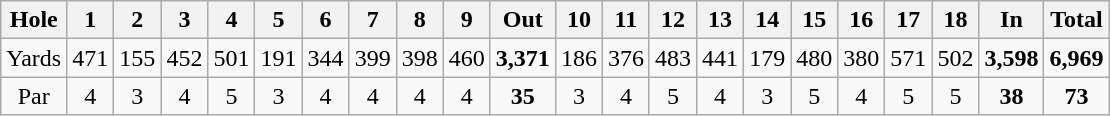<table class="wikitable" style="text-align:center">
<tr>
<th align="left">Hole</th>
<th>1</th>
<th>2</th>
<th>3</th>
<th>4</th>
<th>5</th>
<th>6</th>
<th>7</th>
<th>8</th>
<th>9</th>
<th>Out</th>
<th>10</th>
<th>11</th>
<th>12</th>
<th>13</th>
<th>14</th>
<th>15</th>
<th>16</th>
<th>17</th>
<th>18</th>
<th>In</th>
<th>Total</th>
</tr>
<tr>
<td align="center">Yards</td>
<td>471</td>
<td>155</td>
<td>452</td>
<td>501</td>
<td>191</td>
<td>344</td>
<td>399</td>
<td>398</td>
<td>460</td>
<td><strong>3,371</strong></td>
<td>186</td>
<td>376</td>
<td>483</td>
<td>441</td>
<td>179</td>
<td>480</td>
<td>380</td>
<td>571</td>
<td>502</td>
<td><strong>3,598</strong></td>
<td><strong>6,969</strong></td>
</tr>
<tr>
<td align="center">Par</td>
<td>4</td>
<td>3</td>
<td>4</td>
<td>5</td>
<td>3</td>
<td>4</td>
<td>4</td>
<td>4</td>
<td>4</td>
<td><strong>35</strong></td>
<td>3</td>
<td>4</td>
<td>5</td>
<td>4</td>
<td>3</td>
<td>5</td>
<td>4</td>
<td>5</td>
<td>5</td>
<td><strong>38</strong></td>
<td><strong>73</strong></td>
</tr>
</table>
